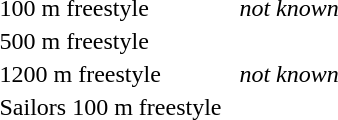<table>
<tr>
<td>100 m freestyle<br></td>
<td> <strong></strong></td>
<td></td>
<td><em>not known</em></td>
</tr>
<tr>
<td>500 m freestyle<br></td>
<td></td>
<td></td>
<td></td>
</tr>
<tr>
<td>1200 m freestyle<br></td>
<td></td>
<td></td>
<td><em>not known</em></td>
</tr>
<tr>
<td>Sailors 100 m freestyle<br></td>
<td></td>
<td></td>
<td></td>
</tr>
</table>
